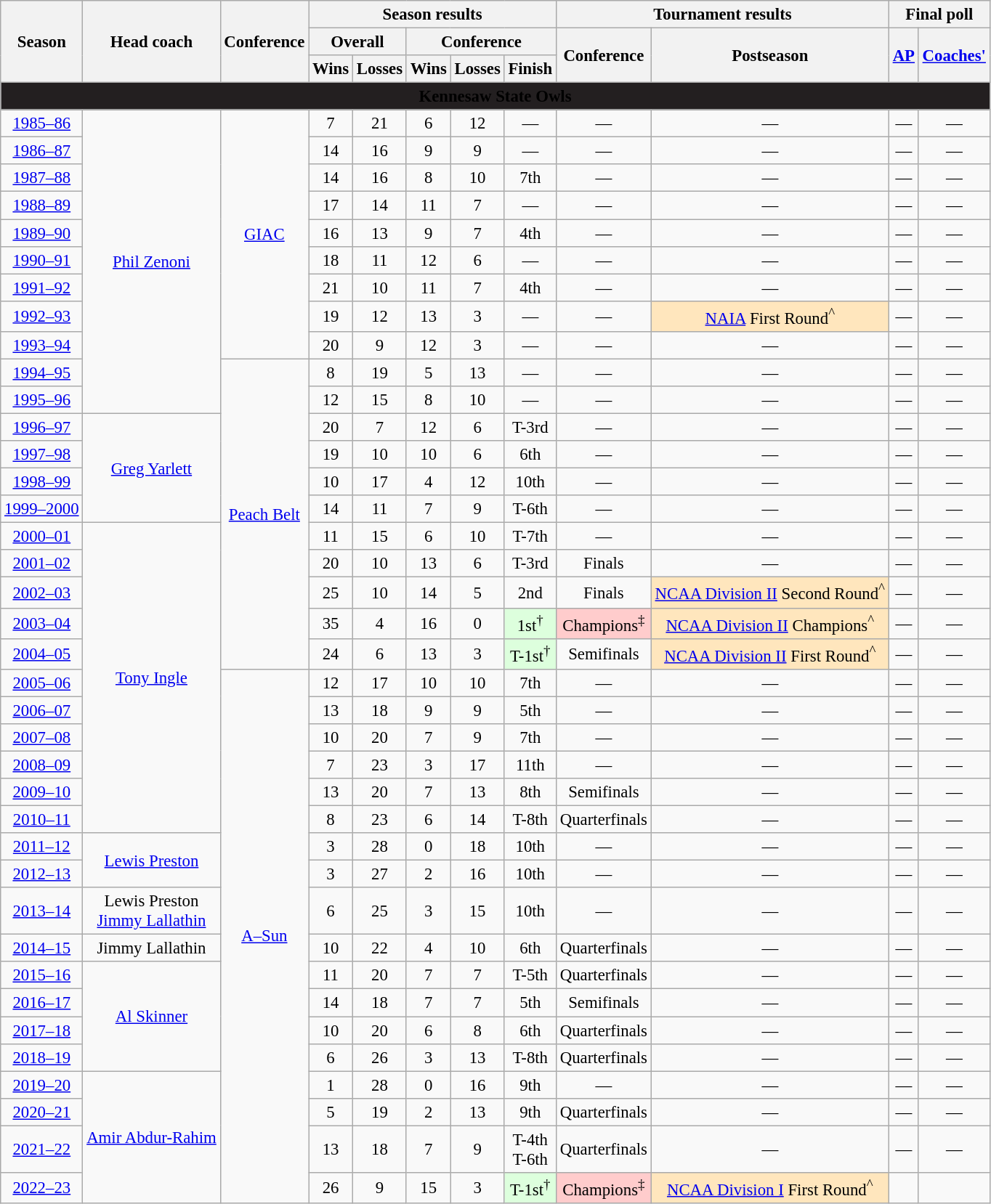<table class="wikitable" style="font-size: 95%; text-align:center;">
<tr>
<th rowspan="3">Season</th>
<th rowspan="3">Head coach</th>
<th rowspan="3">Conference</th>
<th colspan="5">Season results</th>
<th colspan="2">Tournament results</th>
<th colspan="2">Final poll</th>
</tr>
<tr>
<th colspan="2">Overall</th>
<th colspan="3">Conference</th>
<th rowspan="2">Conference</th>
<th rowspan="2">Postseason</th>
<th rowspan="2"><a href='#'>AP</a></th>
<th rowspan="2"><a href='#'>Coaches'</a></th>
</tr>
<tr>
<th>Wins</th>
<th>Losses</th>
<th>Wins</th>
<th>Losses</th>
<th>Finish</th>
</tr>
<tr>
<td colspan="12" style="background:#231f20;color:#000000"><span><strong>Kennesaw State Owls</strong></span></td>
</tr>
<tr>
<td><a href='#'>1985–86</a></td>
<td rowspan="11"><a href='#'>Phil Zenoni</a></td>
<td rowspan="9"><a href='#'>GIAC</a><br></td>
<td>7</td>
<td>21</td>
<td>6</td>
<td>12</td>
<td>—</td>
<td>—</td>
<td>—</td>
<td>—</td>
<td>—</td>
</tr>
<tr>
<td><a href='#'>1986–87</a></td>
<td>14</td>
<td>16</td>
<td>9</td>
<td>9</td>
<td>—</td>
<td>—</td>
<td>—</td>
<td>—</td>
<td>—</td>
</tr>
<tr>
<td><a href='#'>1987–88</a></td>
<td>14</td>
<td>16</td>
<td>8</td>
<td>10</td>
<td>7th</td>
<td>—</td>
<td>—</td>
<td>—</td>
<td>—</td>
</tr>
<tr>
<td><a href='#'>1988–89</a></td>
<td>17</td>
<td>14</td>
<td>11</td>
<td>7</td>
<td>—</td>
<td>—</td>
<td>—</td>
<td>—</td>
<td>—</td>
</tr>
<tr>
<td><a href='#'>1989–90</a></td>
<td>16</td>
<td>13</td>
<td>9</td>
<td>7</td>
<td>4th</td>
<td>—</td>
<td>—</td>
<td>—</td>
<td>—</td>
</tr>
<tr>
<td><a href='#'>1990–91</a></td>
<td>18</td>
<td>11</td>
<td>12</td>
<td>6</td>
<td>—</td>
<td>—</td>
<td>—</td>
<td>—</td>
<td>—</td>
</tr>
<tr>
<td><a href='#'>1991–92</a></td>
<td>21</td>
<td>10</td>
<td>11</td>
<td>7</td>
<td>4th</td>
<td>—</td>
<td>—</td>
<td>—</td>
<td>—</td>
</tr>
<tr>
<td><a href='#'>1992–93</a></td>
<td>19</td>
<td>12</td>
<td>13</td>
<td>3</td>
<td>—</td>
<td>—</td>
<td bgcolor="#ffe6bd"><a href='#'>NAIA</a> First Round<sup>^</sup></td>
<td>—</td>
<td>—</td>
</tr>
<tr>
<td><a href='#'>1993–94</a></td>
<td>20</td>
<td>9</td>
<td>12</td>
<td>3</td>
<td>—</td>
<td>—</td>
<td>—</td>
<td>—</td>
<td>—</td>
</tr>
<tr>
<td><a href='#'>1994–95</a></td>
<td rowspan="11"><a href='#'>Peach Belt</a><br></td>
<td>8</td>
<td>19</td>
<td>5</td>
<td>13</td>
<td>—</td>
<td>—</td>
<td>—</td>
<td>—</td>
<td>—</td>
</tr>
<tr>
<td><a href='#'>1995–96</a></td>
<td>12</td>
<td>15</td>
<td>8</td>
<td>10</td>
<td>—</td>
<td>—</td>
<td>—</td>
<td>—</td>
<td>—</td>
</tr>
<tr>
<td><a href='#'>1996–97</a></td>
<td rowspan="4"><a href='#'>Greg Yarlett</a></td>
<td>20</td>
<td>7</td>
<td>12</td>
<td>6</td>
<td>T-3rd</td>
<td>—</td>
<td>—</td>
<td>—</td>
<td>—</td>
</tr>
<tr>
<td><a href='#'>1997–98</a></td>
<td>19</td>
<td>10</td>
<td>10</td>
<td>6</td>
<td>6th</td>
<td>—</td>
<td>—</td>
<td>—</td>
<td>—</td>
</tr>
<tr>
<td><a href='#'>1998–99</a></td>
<td>10</td>
<td>17</td>
<td>4</td>
<td>12</td>
<td>10th</td>
<td>—</td>
<td>—</td>
<td>—</td>
<td>—</td>
</tr>
<tr>
<td><a href='#'>1999–2000</a></td>
<td>14</td>
<td>11</td>
<td>7</td>
<td>9</td>
<td>T-6th</td>
<td>—</td>
<td>—</td>
<td>—</td>
<td>—</td>
</tr>
<tr>
<td><a href='#'>2000–01</a></td>
<td rowspan="11"><a href='#'>Tony Ingle</a></td>
<td>11</td>
<td>15</td>
<td>6</td>
<td>10</td>
<td>T-7th</td>
<td>—</td>
<td>—</td>
<td>—</td>
<td>—</td>
</tr>
<tr>
<td><a href='#'>2001–02</a></td>
<td>20</td>
<td>10</td>
<td>13</td>
<td>6</td>
<td>T-3rd</td>
<td>Finals</td>
<td>—</td>
<td>—</td>
<td>—</td>
</tr>
<tr>
<td><a href='#'>2002–03</a></td>
<td>25</td>
<td>10</td>
<td>14</td>
<td>5</td>
<td>2nd</td>
<td>Finals</td>
<td bgcolor="#ffe6bd"><a href='#'>NCAA Division II</a> Second Round<sup>^</sup></td>
<td>—</td>
<td>—</td>
</tr>
<tr>
<td><a href='#'>2003–04</a></td>
<td>35</td>
<td>4</td>
<td>16</td>
<td>0</td>
<td bgcolor="#ddffdd">1st<sup>†</sup></td>
<td bgcolor="#ffcccc">Champions<sup>‡</sup></td>
<td bgcolor="#ffe6bd"><a href='#'>NCAA Division II</a> Champions<sup>^</sup></td>
<td>—</td>
<td>—</td>
</tr>
<tr>
<td><a href='#'>2004–05</a></td>
<td>24</td>
<td>6</td>
<td>13</td>
<td>3</td>
<td bgcolor="#ddffdd">T-1st<sup>†</sup></td>
<td>Semifinals</td>
<td bgcolor="#ffe6bd"><a href='#'>NCAA Division II</a> First Round<sup>^</sup></td>
<td>—</td>
<td>—</td>
</tr>
<tr>
<td><a href='#'>2005–06</a></td>
<td rowspan="18"><a href='#'>A–Sun</a><br></td>
<td>12</td>
<td>17</td>
<td>10</td>
<td>10</td>
<td>7th</td>
<td>—</td>
<td>—</td>
<td>—</td>
<td>—</td>
</tr>
<tr>
<td><a href='#'>2006–07</a></td>
<td>13</td>
<td>18</td>
<td>9</td>
<td>9</td>
<td>5th</td>
<td>—</td>
<td>—</td>
<td>—</td>
<td>—</td>
</tr>
<tr>
<td><a href='#'>2007–08</a></td>
<td>10</td>
<td>20</td>
<td>7</td>
<td>9</td>
<td>7th</td>
<td>—</td>
<td>—</td>
<td>—</td>
<td>—</td>
</tr>
<tr>
<td><a href='#'>2008–09</a></td>
<td>7</td>
<td>23</td>
<td>3</td>
<td>17</td>
<td>11th</td>
<td>—</td>
<td>—</td>
<td>—</td>
<td>—</td>
</tr>
<tr>
<td><a href='#'>2009–10</a></td>
<td>13</td>
<td>20</td>
<td>7</td>
<td>13</td>
<td>8th</td>
<td>Semifinals</td>
<td>—</td>
<td>—</td>
<td>—</td>
</tr>
<tr>
<td><a href='#'>2010–11</a></td>
<td>8</td>
<td>23</td>
<td>6</td>
<td>14</td>
<td>T-8th</td>
<td>Quarterfinals</td>
<td>—</td>
<td>—</td>
<td>—</td>
</tr>
<tr>
<td><a href='#'>2011–12</a></td>
<td rowspan="2"><a href='#'>Lewis Preston</a></td>
<td>3</td>
<td>28</td>
<td>0</td>
<td>18</td>
<td>10th</td>
<td>—</td>
<td>—</td>
<td>—</td>
<td>—</td>
</tr>
<tr>
<td><a href='#'>2012–13</a></td>
<td>3</td>
<td>27</td>
<td>2</td>
<td>16</td>
<td>10th</td>
<td>—</td>
<td>—</td>
<td>—</td>
<td>—</td>
</tr>
<tr>
<td><a href='#'>2013–14</a></td>
<td rowspan="1">Lewis Preston<br><a href='#'>Jimmy Lallathin</a></td>
<td>6</td>
<td>25</td>
<td>3</td>
<td>15</td>
<td>10th</td>
<td>—</td>
<td>—</td>
<td>—</td>
<td>—</td>
</tr>
<tr>
<td><a href='#'>2014–15</a></td>
<td rowspan="1">Jimmy Lallathin</td>
<td>10</td>
<td>22</td>
<td>4</td>
<td>10</td>
<td>6th</td>
<td>Quarterfinals</td>
<td>—</td>
<td>—</td>
<td>—</td>
</tr>
<tr>
<td><a href='#'>2015–16</a></td>
<td rowspan="4"><a href='#'>Al Skinner</a></td>
<td>11</td>
<td>20</td>
<td>7</td>
<td>7</td>
<td>T-5th</td>
<td>Quarterfinals</td>
<td>—</td>
<td>—</td>
<td>—</td>
</tr>
<tr>
<td><a href='#'>2016–17</a></td>
<td>14</td>
<td>18</td>
<td>7</td>
<td>7</td>
<td>5th</td>
<td>Semifinals</td>
<td>—</td>
<td>—</td>
<td>—</td>
</tr>
<tr>
<td><a href='#'>2017–18</a></td>
<td>10</td>
<td>20</td>
<td>6</td>
<td>8</td>
<td>6th</td>
<td>Quarterfinals</td>
<td>—</td>
<td>—</td>
<td>—</td>
</tr>
<tr>
<td><a href='#'>2018–19</a></td>
<td>6</td>
<td>26</td>
<td>3</td>
<td>13</td>
<td>T-8th</td>
<td>Quarterfinals</td>
<td>—</td>
<td>—</td>
<td>—</td>
</tr>
<tr>
<td><a href='#'>2019–20</a></td>
<td rowspan="4"><a href='#'>Amir Abdur-Rahim</a></td>
<td>1</td>
<td>28</td>
<td>0</td>
<td>16</td>
<td>9th</td>
<td>—</td>
<td>—</td>
<td>—</td>
<td>—</td>
</tr>
<tr>
<td><a href='#'>2020–21</a></td>
<td>5</td>
<td>19</td>
<td>2</td>
<td>13</td>
<td>9th</td>
<td>Quarterfinals</td>
<td>—</td>
<td>—</td>
<td>—</td>
</tr>
<tr>
<td><a href='#'>2021–22</a></td>
<td>13</td>
<td>18</td>
<td>7</td>
<td>9</td>
<td>T-4th <br>T-6th </td>
<td>Quarterfinals</td>
<td>—</td>
<td>—</td>
<td>—</td>
</tr>
<tr>
<td><a href='#'>2022–23</a></td>
<td>26</td>
<td>9</td>
<td>15</td>
<td>3</td>
<td bgcolor="#ddffdd">T-1st<sup>†</sup></td>
<td bgcolor="#ffcccc">Champions<sup>‡</sup></td>
<td bgcolor="#ffe6bd"><a href='#'>NCAA Division I</a> First Round<sup>^</sup></td>
<td></td>
<td></td>
</tr>
</table>
